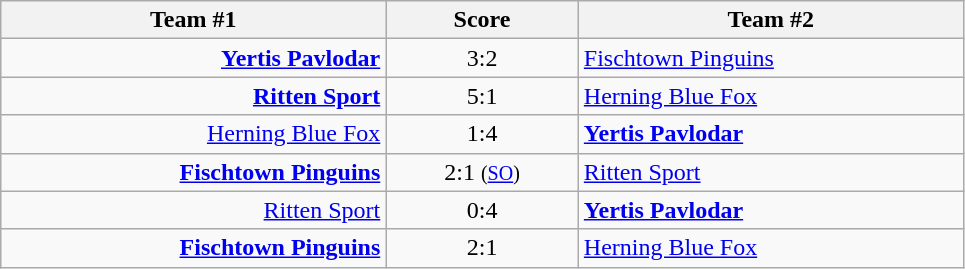<table class="wikitable" style="text-align: center;">
<tr>
<th width=22%>Team #1</th>
<th width=11%>Score</th>
<th width=22%>Team #2</th>
</tr>
<tr>
<td style="text-align: right;"><strong><a href='#'>Yertis Pavlodar</a></strong> </td>
<td>3:2</td>
<td style="text-align: left;"> <a href='#'>Fischtown Pinguins</a></td>
</tr>
<tr>
<td style="text-align: right;"><strong><a href='#'>Ritten Sport</a></strong> </td>
<td>5:1</td>
<td style="text-align: left;"> <a href='#'>Herning Blue Fox</a></td>
</tr>
<tr>
<td style="text-align: right;"><a href='#'>Herning Blue Fox</a> </td>
<td>1:4</td>
<td style="text-align: left;"> <strong><a href='#'>Yertis Pavlodar</a></strong></td>
</tr>
<tr>
<td style="text-align: right;"><strong><a href='#'>Fischtown Pinguins</a></strong> </td>
<td>2:1 <small>(<a href='#'>SO</a>)</small></td>
<td style="text-align: left;"> <a href='#'>Ritten Sport</a></td>
</tr>
<tr>
<td style="text-align: right;"><a href='#'>Ritten Sport</a> </td>
<td>0:4</td>
<td style="text-align: left;"> <strong><a href='#'>Yertis Pavlodar</a></strong></td>
</tr>
<tr>
<td style="text-align: right;"><strong><a href='#'>Fischtown Pinguins</a></strong> </td>
<td>2:1</td>
<td style="text-align: left;"> <a href='#'>Herning Blue Fox</a></td>
</tr>
</table>
